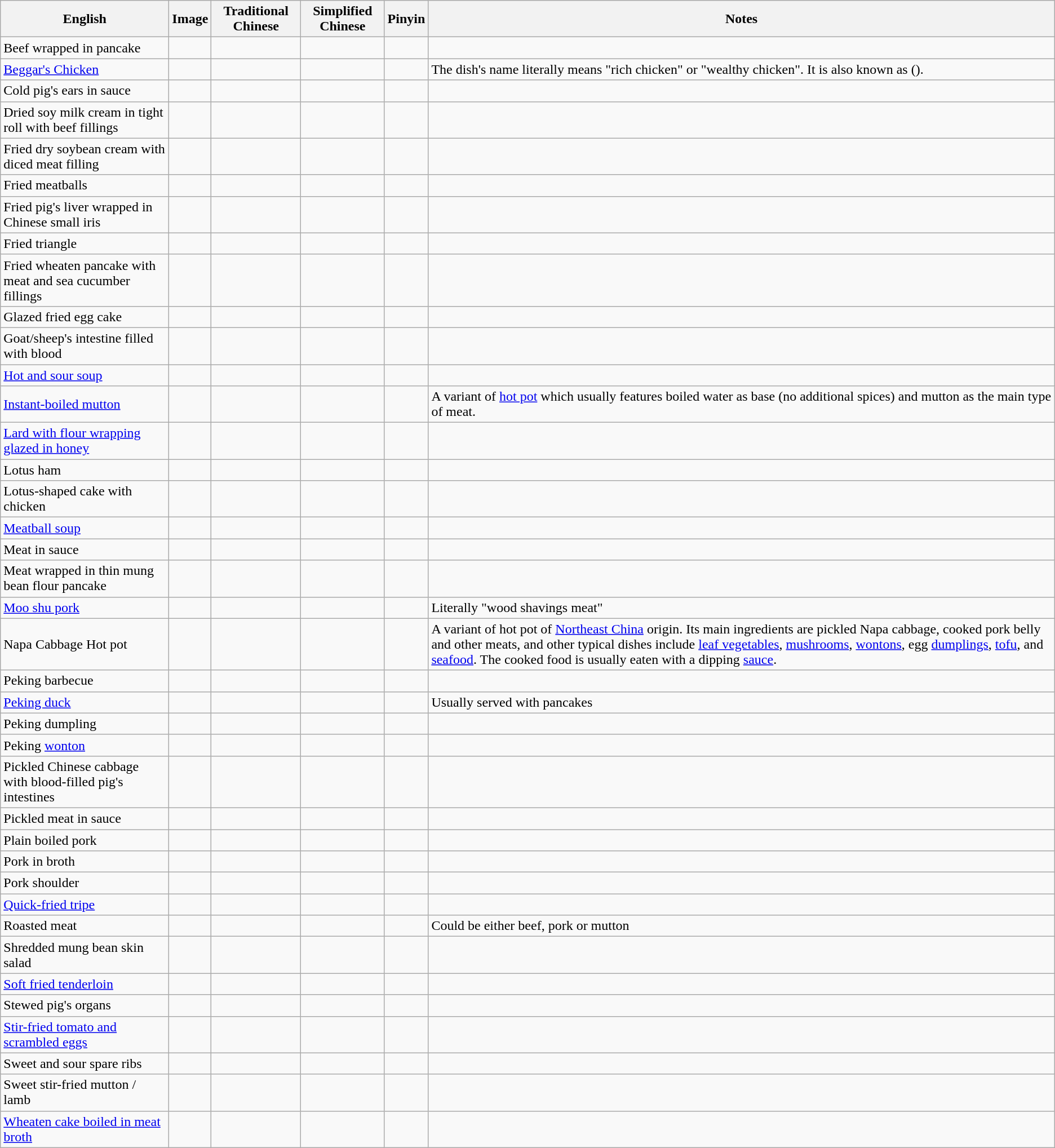<table class="wikitable sortable">
<tr>
<th>English</th>
<th>Image</th>
<th>Traditional Chinese</th>
<th>Simplified Chinese</th>
<th>Pinyin</th>
<th>Notes</th>
</tr>
<tr>
<td>Beef wrapped in pancake</td>
<td></td>
<td></td>
<td></td>
<td></td>
<td></td>
</tr>
<tr>
<td><a href='#'>Beggar's Chicken</a></td>
<td></td>
<td></td>
<td></td>
<td></td>
<td>The dish's name literally means "rich chicken" or "wealthy chicken". It is also known as <em></em> ().</td>
</tr>
<tr>
<td>Cold pig's ears in sauce</td>
<td></td>
<td></td>
<td></td>
<td></td>
<td></td>
</tr>
<tr>
<td>Dried soy milk cream in tight roll with beef fillings</td>
<td></td>
<td></td>
<td></td>
<td></td>
<td></td>
</tr>
<tr>
<td>Fried dry soybean cream with diced meat filling</td>
<td></td>
<td></td>
<td></td>
<td></td>
<td></td>
</tr>
<tr>
<td>Fried meatballs</td>
<td></td>
<td></td>
<td></td>
<td></td>
<td></td>
</tr>
<tr>
<td>Fried pig's liver wrapped in Chinese small iris</td>
<td></td>
<td></td>
<td></td>
<td></td>
<td></td>
</tr>
<tr>
<td>Fried triangle</td>
<td></td>
<td></td>
<td></td>
<td></td>
<td></td>
</tr>
<tr>
<td>Fried wheaten pancake with meat and sea cucumber fillings</td>
<td></td>
<td></td>
<td></td>
<td></td>
<td></td>
</tr>
<tr>
<td>Glazed fried egg cake</td>
<td></td>
<td></td>
<td></td>
<td></td>
<td></td>
</tr>
<tr>
<td>Goat/sheep's intestine filled with blood</td>
<td></td>
<td></td>
<td></td>
<td></td>
<td></td>
</tr>
<tr>
<td><a href='#'>Hot and sour soup</a></td>
<td></td>
<td></td>
<td></td>
<td></td>
<td></td>
</tr>
<tr>
<td><a href='#'>Instant-boiled mutton</a></td>
<td></td>
<td></td>
<td></td>
<td></td>
<td>A variant of <a href='#'>hot pot</a> which usually features boiled water as base (no additional spices) and mutton as the main type of meat.</td>
</tr>
<tr>
<td><a href='#'>Lard with flour wrapping glazed in honey</a></td>
<td></td>
<td></td>
<td></td>
<td></td>
<td></td>
</tr>
<tr>
<td>Lotus ham</td>
<td></td>
<td></td>
<td></td>
<td></td>
<td></td>
</tr>
<tr>
<td>Lotus-shaped cake with chicken</td>
<td></td>
<td></td>
<td></td>
<td></td>
<td></td>
</tr>
<tr>
<td><a href='#'>Meatball soup</a></td>
<td></td>
<td></td>
<td></td>
<td></td>
<td></td>
</tr>
<tr>
<td>Meat in sauce</td>
<td></td>
<td></td>
<td></td>
<td></td>
<td></td>
</tr>
<tr>
<td>Meat wrapped in thin mung bean flour pancake</td>
<td></td>
<td></td>
<td></td>
<td></td>
<td></td>
</tr>
<tr>
<td><a href='#'>Moo shu pork</a></td>
<td></td>
<td></td>
<td></td>
<td></td>
<td>Literally "wood shavings meat"</td>
</tr>
<tr>
<td>Napa Cabbage Hot pot</td>
<td></td>
<td></td>
<td></td>
<td></td>
<td>A variant of hot pot of <a href='#'>Northeast China</a> origin. Its main ingredients are pickled Napa cabbage, cooked pork belly and other meats, and other typical dishes include <a href='#'>leaf vegetables</a>, <a href='#'>mushrooms</a>, <a href='#'>wontons</a>, egg <a href='#'>dumplings</a>, <a href='#'>tofu</a>, and <a href='#'>seafood</a>. The cooked food is usually eaten with a dipping <a href='#'>sauce</a>.</td>
</tr>
<tr>
<td>Peking barbecue</td>
<td></td>
<td></td>
<td></td>
<td></td>
<td></td>
</tr>
<tr>
<td><a href='#'>Peking duck</a></td>
<td></td>
<td></td>
<td></td>
<td></td>
<td>Usually served with pancakes</td>
</tr>
<tr>
<td>Peking dumpling</td>
<td></td>
<td></td>
<td></td>
<td></td>
<td></td>
</tr>
<tr>
<td>Peking <a href='#'>wonton</a></td>
<td></td>
<td></td>
<td></td>
<td></td>
<td></td>
</tr>
<tr>
<td>Pickled Chinese cabbage with blood-filled pig's intestines</td>
<td></td>
<td></td>
<td></td>
<td></td>
<td></td>
</tr>
<tr>
<td>Pickled meat in sauce</td>
<td></td>
<td></td>
<td></td>
<td></td>
<td></td>
</tr>
<tr>
<td>Plain boiled pork</td>
<td></td>
<td></td>
<td></td>
<td></td>
<td></td>
</tr>
<tr>
<td>Pork in broth</td>
<td></td>
<td></td>
<td></td>
<td></td>
<td></td>
</tr>
<tr>
<td>Pork shoulder</td>
<td></td>
<td></td>
<td></td>
<td></td>
<td></td>
</tr>
<tr>
<td><a href='#'>Quick-fried tripe</a></td>
<td></td>
<td></td>
<td></td>
<td></td>
<td></td>
</tr>
<tr>
<td>Roasted meat</td>
<td></td>
<td></td>
<td></td>
<td></td>
<td>Could be either beef, pork or mutton</td>
</tr>
<tr>
<td>Shredded mung bean skin salad</td>
<td></td>
<td></td>
<td></td>
<td></td>
<td></td>
</tr>
<tr>
<td><a href='#'>Soft fried tenderloin</a></td>
<td></td>
<td></td>
<td></td>
<td></td>
<td></td>
</tr>
<tr>
<td>Stewed pig's organs</td>
<td></td>
<td></td>
<td></td>
<td></td>
<td></td>
</tr>
<tr>
<td><a href='#'>Stir-fried tomato and scrambled eggs</a></td>
<td></td>
<td></td>
<td></td>
<td></td>
<td></td>
</tr>
<tr>
<td>Sweet and sour spare ribs</td>
<td></td>
<td></td>
<td></td>
<td></td>
<td></td>
</tr>
<tr>
<td>Sweet stir-fried mutton / lamb</td>
<td></td>
<td></td>
<td></td>
<td></td>
<td></td>
</tr>
<tr>
<td><a href='#'>Wheaten cake boiled in meat broth</a></td>
<td></td>
<td></td>
<td></td>
<td></td>
<td></td>
</tr>
</table>
